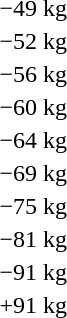<table>
<tr>
<td rowspan=2>−49 kg</td>
<td rowspan=2><strong></strong></td>
<td rowspan=2><strong></strong></td>
<td><strong></strong></td>
</tr>
<tr>
<td></td>
</tr>
<tr>
<td rowspan=2>−52 kg</td>
<td rowspan=2><strong></strong></td>
<td rowspan=2><strong></strong></td>
<td><strong></strong></td>
</tr>
<tr>
<td></td>
</tr>
<tr>
<td rowspan=2>−56 kg</td>
<td rowspan=2><strong></strong></td>
<td rowspan=2><strong></strong></td>
<td><strong></strong></td>
</tr>
<tr>
<td></td>
</tr>
<tr>
<td rowspan=2>−60 kg</td>
<td rowspan=2><strong></strong></td>
<td rowspan=2><strong></strong></td>
<td><strong></strong></td>
</tr>
<tr>
<td><strong></strong></td>
</tr>
<tr>
<td rowspan=2>−64 kg</td>
<td rowspan=2><strong></strong></td>
<td rowspan=2><strong></strong></td>
<td><strong></strong></td>
</tr>
<tr>
<td></td>
</tr>
<tr>
<td rowspan=2>−69 kg</td>
<td rowspan=2><strong></strong></td>
<td rowspan=2><strong></strong></td>
<td><strong></strong></td>
</tr>
<tr>
<td></td>
</tr>
<tr>
<td rowspan=2>−75 kg</td>
<td rowspan=2><strong></strong></td>
<td rowspan=2><strong></strong></td>
<td><strong></strong></td>
</tr>
<tr>
<td></td>
</tr>
<tr>
<td rowspan=2>−81 kg</td>
<td rowspan=2><strong></strong></td>
<td rowspan=2><strong></strong></td>
<td><strong></strong></td>
</tr>
<tr>
<td></td>
</tr>
<tr>
<td rowspan=2>−91 kg</td>
<td rowspan=2><strong></strong></td>
<td rowspan=2><strong></strong></td>
<td><strong></strong></td>
</tr>
<tr>
<td></td>
</tr>
<tr>
<td rowspan=2>+91 kg</td>
<td rowspan=2><strong></strong></td>
<td rowspan=2><strong></strong></td>
<td><strong></strong></td>
</tr>
<tr>
<td></td>
</tr>
</table>
